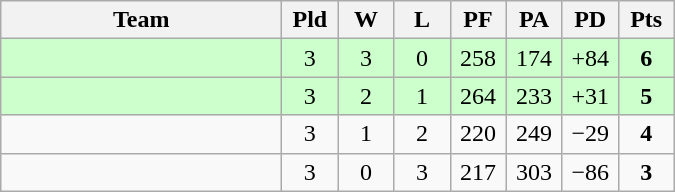<table class=wikitable style="text-align:center">
<tr>
<th width=180>Team</th>
<th width=30>Pld</th>
<th width=30>W</th>
<th width=30>L</th>
<th width=30>PF</th>
<th width=30>PA</th>
<th width=30>PD</th>
<th width=30>Pts</th>
</tr>
<tr align=center bgcolor="#ccffcc">
<td align=left></td>
<td>3</td>
<td>3</td>
<td>0</td>
<td>258</td>
<td>174</td>
<td>+84</td>
<td><strong>6</strong></td>
</tr>
<tr align=center bgcolor="#ccffcc">
<td align=left></td>
<td>3</td>
<td>2</td>
<td>1</td>
<td>264</td>
<td>233</td>
<td>+31</td>
<td><strong>5</strong></td>
</tr>
<tr align=center>
<td align=left></td>
<td>3</td>
<td>1</td>
<td>2</td>
<td>220</td>
<td>249</td>
<td>−29</td>
<td><strong>4</strong></td>
</tr>
<tr align=center>
<td align=left></td>
<td>3</td>
<td>0</td>
<td>3</td>
<td>217</td>
<td>303</td>
<td>−86</td>
<td><strong>3</strong></td>
</tr>
</table>
